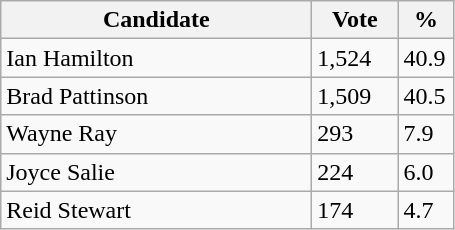<table class="wikitable">
<tr>
<th bgcolor="#DDDDFF" width="200px">Candidate</th>
<th bgcolor="#DDDDFF" width="50px">Vote</th>
<th bgcolor="#DDDDFF" width="30px">%</th>
</tr>
<tr>
<td>Ian Hamilton</td>
<td>1,524</td>
<td>40.9</td>
</tr>
<tr>
<td>Brad Pattinson</td>
<td>1,509</td>
<td>40.5</td>
</tr>
<tr>
<td>Wayne Ray</td>
<td>293</td>
<td>7.9</td>
</tr>
<tr>
<td>Joyce Salie</td>
<td>224</td>
<td>6.0</td>
</tr>
<tr>
<td>Reid Stewart</td>
<td>174</td>
<td>4.7</td>
</tr>
</table>
